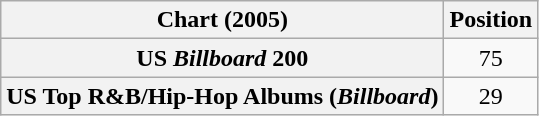<table class="wikitable sortable plainrowheaders" style="text-align:center">
<tr>
<th scope="col">Chart (2005)</th>
<th scope="col">Position</th>
</tr>
<tr>
<th scope="row">US <em>Billboard</em> 200</th>
<td>75</td>
</tr>
<tr>
<th scope="row">US Top R&B/Hip-Hop Albums (<em>Billboard</em>)</th>
<td>29</td>
</tr>
</table>
